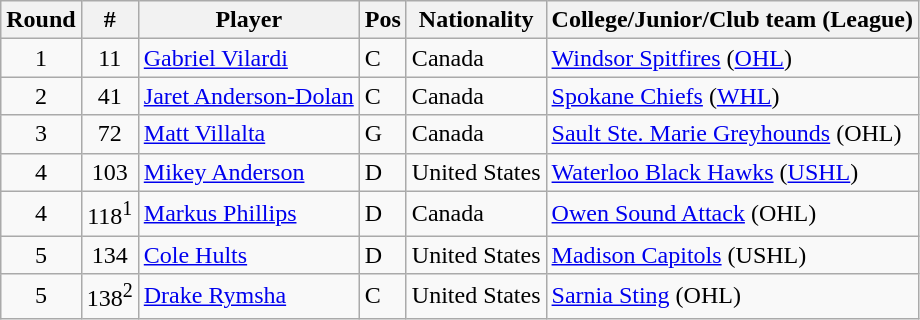<table class="wikitable">
<tr>
<th>Round</th>
<th>#</th>
<th>Player</th>
<th>Pos</th>
<th>Nationality</th>
<th>College/Junior/Club team (League)</th>
</tr>
<tr>
<td style="text-align:center">1</td>
<td style="text-align:center">11</td>
<td><a href='#'>Gabriel Vilardi</a></td>
<td>C</td>
<td> Canada</td>
<td><a href='#'>Windsor Spitfires</a> (<a href='#'>OHL</a>)</td>
</tr>
<tr>
<td style="text-align:center">2</td>
<td style="text-align:center">41</td>
<td><a href='#'>Jaret Anderson-Dolan</a></td>
<td>C</td>
<td> Canada</td>
<td><a href='#'>Spokane Chiefs</a> (<a href='#'>WHL</a>)</td>
</tr>
<tr>
<td style="text-align:center">3</td>
<td style="text-align:center">72</td>
<td><a href='#'>Matt Villalta</a></td>
<td>G</td>
<td> Canada</td>
<td><a href='#'>Sault Ste. Marie Greyhounds</a> (OHL)</td>
</tr>
<tr>
<td style="text-align:center">4</td>
<td style="text-align:center">103</td>
<td><a href='#'>Mikey Anderson</a></td>
<td>D</td>
<td> United States</td>
<td><a href='#'>Waterloo Black Hawks</a> (<a href='#'>USHL</a>)</td>
</tr>
<tr>
<td style="text-align:center">4</td>
<td style="text-align:center">118<sup>1</sup></td>
<td><a href='#'>Markus Phillips</a></td>
<td>D</td>
<td> Canada</td>
<td><a href='#'>Owen Sound Attack</a> (OHL)</td>
</tr>
<tr>
<td style="text-align:center">5</td>
<td style="text-align:center">134</td>
<td><a href='#'>Cole Hults</a></td>
<td>D</td>
<td> United States</td>
<td><a href='#'>Madison Capitols</a> (USHL)</td>
</tr>
<tr>
<td style="text-align:center">5</td>
<td style="text-align:center">138<sup>2</sup></td>
<td><a href='#'>Drake Rymsha</a></td>
<td>C</td>
<td> United States</td>
<td><a href='#'>Sarnia Sting</a> (OHL)</td>
</tr>
</table>
